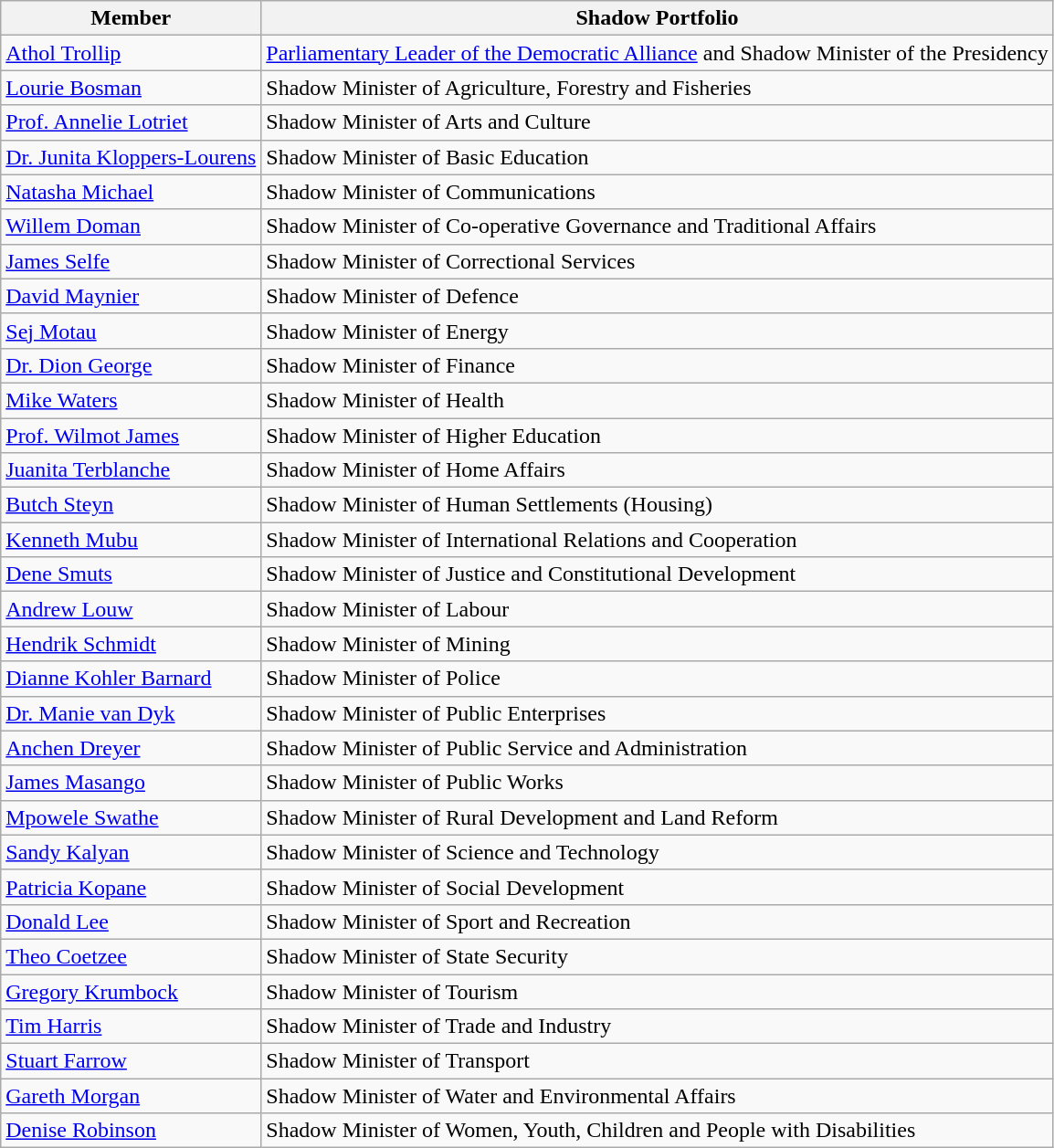<table class="wikitable">
<tr>
<th>Member</th>
<th>Shadow Portfolio</th>
</tr>
<tr>
<td><a href='#'>Athol Trollip</a></td>
<td><a href='#'>Parliamentary Leader of the Democratic Alliance</a> and Shadow Minister of the Presidency</td>
</tr>
<tr>
<td><a href='#'>Lourie Bosman</a></td>
<td>Shadow Minister of Agriculture, Forestry and Fisheries</td>
</tr>
<tr>
<td><a href='#'>Prof. Annelie Lotriet</a></td>
<td>Shadow Minister of Arts and Culture</td>
</tr>
<tr>
<td><a href='#'>Dr. Junita Kloppers-Lourens</a></td>
<td>Shadow Minister of Basic Education</td>
</tr>
<tr>
<td><a href='#'>Natasha Michael</a></td>
<td>Shadow Minister of Communications</td>
</tr>
<tr>
<td><a href='#'>Willem Doman</a></td>
<td>Shadow Minister of Co-operative Governance and Traditional Affairs</td>
</tr>
<tr>
<td><a href='#'>James Selfe</a></td>
<td>Shadow Minister of Correctional Services</td>
</tr>
<tr>
<td><a href='#'>David Maynier</a></td>
<td>Shadow Minister of Defence</td>
</tr>
<tr>
<td><a href='#'>Sej Motau</a></td>
<td>Shadow Minister of Energy</td>
</tr>
<tr>
<td><a href='#'>Dr. Dion George</a></td>
<td>Shadow Minister of Finance</td>
</tr>
<tr>
<td><a href='#'>Mike Waters</a></td>
<td>Shadow Minister of Health</td>
</tr>
<tr>
<td><a href='#'>Prof. Wilmot James</a></td>
<td>Shadow Minister of Higher Education</td>
</tr>
<tr>
<td><a href='#'>Juanita Terblanche</a></td>
<td>Shadow Minister of Home Affairs</td>
</tr>
<tr>
<td><a href='#'>Butch Steyn</a></td>
<td>Shadow Minister of Human Settlements (Housing)</td>
</tr>
<tr>
<td><a href='#'>Kenneth Mubu</a></td>
<td>Shadow Minister of International Relations and Cooperation</td>
</tr>
<tr>
<td><a href='#'>Dene Smuts</a></td>
<td>Shadow Minister of Justice and Constitutional Development</td>
</tr>
<tr>
<td><a href='#'>Andrew Louw</a></td>
<td>Shadow Minister of Labour</td>
</tr>
<tr>
<td><a href='#'>Hendrik Schmidt</a></td>
<td>Shadow Minister of Mining</td>
</tr>
<tr>
<td><a href='#'>Dianne Kohler Barnard</a></td>
<td>Shadow Minister of Police</td>
</tr>
<tr>
<td><a href='#'>Dr. Manie van Dyk</a></td>
<td>Shadow Minister of Public Enterprises</td>
</tr>
<tr>
<td><a href='#'>Anchen Dreyer</a></td>
<td>Shadow Minister of Public Service and Administration</td>
</tr>
<tr>
<td><a href='#'>James Masango</a></td>
<td>Shadow Minister of Public Works</td>
</tr>
<tr>
<td><a href='#'>Mpowele Swathe</a></td>
<td>Shadow Minister of Rural Development and Land Reform</td>
</tr>
<tr>
<td><a href='#'>Sandy Kalyan</a></td>
<td>Shadow Minister of Science and Technology</td>
</tr>
<tr>
<td><a href='#'>Patricia Kopane</a></td>
<td>Shadow Minister of Social Development</td>
</tr>
<tr>
<td><a href='#'>Donald Lee</a></td>
<td>Shadow Minister of Sport and Recreation</td>
</tr>
<tr>
<td><a href='#'>Theo Coetzee</a></td>
<td>Shadow Minister of State Security</td>
</tr>
<tr>
<td><a href='#'>Gregory Krumbock</a></td>
<td>Shadow Minister of Tourism</td>
</tr>
<tr>
<td><a href='#'>Tim Harris</a></td>
<td>Shadow Minister of Trade and Industry</td>
</tr>
<tr>
<td><a href='#'>Stuart Farrow</a></td>
<td>Shadow Minister of Transport</td>
</tr>
<tr>
<td><a href='#'>Gareth Morgan</a></td>
<td>Shadow Minister of Water and Environmental Affairs</td>
</tr>
<tr>
<td><a href='#'>Denise Robinson</a></td>
<td>Shadow Minister of Women, Youth, Children and People with Disabilities</td>
</tr>
</table>
